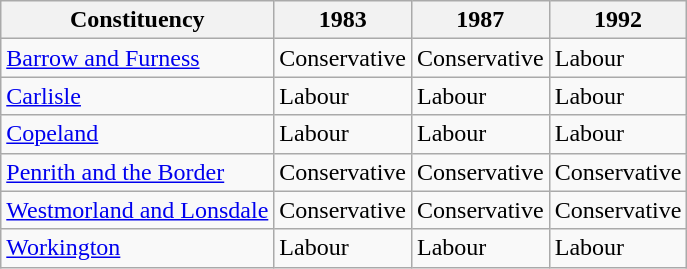<table class="wikitable">
<tr>
<th>Constituency</th>
<th>1983</th>
<th>1987</th>
<th>1992</th>
</tr>
<tr>
<td><a href='#'>Barrow and Furness</a></td>
<td bgcolor=>Conservative</td>
<td bgcolor=>Conservative</td>
<td bgcolor=>Labour</td>
</tr>
<tr>
<td><a href='#'>Carlisle</a></td>
<td bgcolor=>Labour</td>
<td bgcolor=>Labour</td>
<td bgcolor=>Labour</td>
</tr>
<tr>
<td><a href='#'>Copeland</a></td>
<td bgcolor=>Labour</td>
<td bgcolor=>Labour</td>
<td bgcolor=>Labour</td>
</tr>
<tr>
<td><a href='#'>Penrith and the Border</a></td>
<td bgcolor=>Conservative</td>
<td bgcolor=>Conservative</td>
<td bgcolor=>Conservative</td>
</tr>
<tr>
<td><a href='#'>Westmorland and Lonsdale</a></td>
<td bgcolor=>Conservative</td>
<td bgcolor=>Conservative</td>
<td bgcolor=>Conservative</td>
</tr>
<tr>
<td><a href='#'>Workington</a></td>
<td bgcolor=>Labour</td>
<td bgcolor=>Labour</td>
<td bgcolor=>Labour</td>
</tr>
</table>
